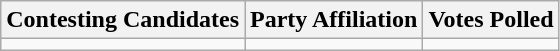<table class="wikitable sortable">
<tr>
<th>Contesting Candidates</th>
<th>Party Affiliation</th>
<th>Votes Polled</th>
</tr>
<tr>
<td></td>
<td></td>
<td></td>
</tr>
</table>
